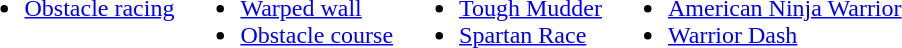<table>
<tr>
<td valign=top><br><ul><li><a href='#'>Obstacle racing</a></li></ul></td>
<td valign=top><br><ul><li><a href='#'>Warped wall</a></li><li><a href='#'>Obstacle course</a></li></ul></td>
<td valign=top><br><ul><li><a href='#'>Tough Mudder</a></li><li><a href='#'>Spartan Race</a></li></ul></td>
<td valign=top><br><ul><li><a href='#'>American Ninja Warrior</a></li><li><a href='#'>Warrior Dash</a></li></ul></td>
</tr>
</table>
